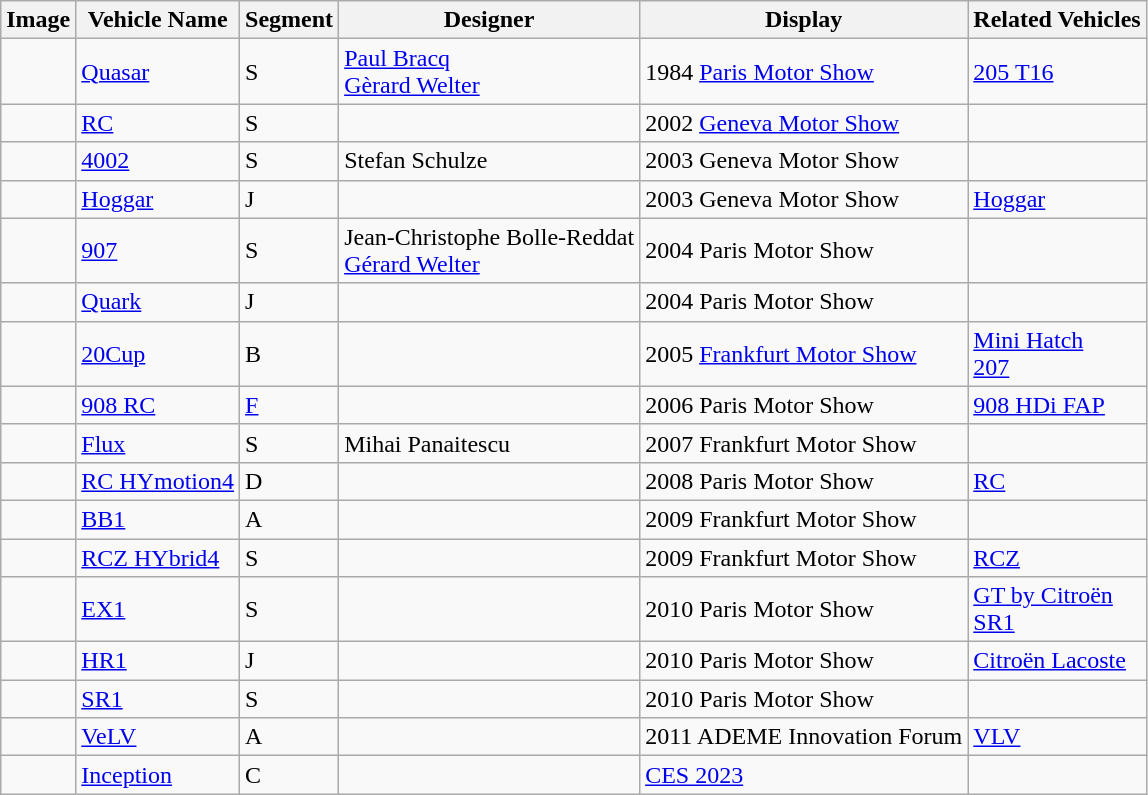<table class="wikitable sortable mw-collapsible">
<tr>
<th>Image</th>
<th>Vehicle Name</th>
<th>Segment</th>
<th>Designer</th>
<th>Display</th>
<th>Related Vehicles</th>
</tr>
<tr>
<td></td>
<td><a href='#'>Quasar</a></td>
<td>S</td>
<td><a href='#'>Paul Bracq</a><br><a href='#'>Gèrard Welter</a></td>
<td>1984 <a href='#'>Paris Motor Show</a></td>
<td><a href='#'>205 T16</a></td>
</tr>
<tr>
<td></td>
<td><a href='#'>RC</a></td>
<td>S</td>
<td></td>
<td>2002 <a href='#'>Geneva Motor Show</a></td>
<td></td>
</tr>
<tr>
<td></td>
<td><a href='#'>4002</a></td>
<td>S</td>
<td>Stefan Schulze</td>
<td>2003 Geneva Motor Show</td>
<td></td>
</tr>
<tr>
<td></td>
<td><a href='#'>Hoggar</a></td>
<td>J</td>
<td></td>
<td>2003 Geneva Motor Show</td>
<td><a href='#'>Hoggar</a></td>
</tr>
<tr>
<td></td>
<td><a href='#'>907</a></td>
<td>S</td>
<td>Jean-Christophe Bolle-Reddat<br><a href='#'>Gérard Welter</a></td>
<td>2004 Paris Motor Show</td>
<td></td>
</tr>
<tr>
<td></td>
<td><a href='#'>Quark</a></td>
<td>J</td>
<td></td>
<td>2004 Paris Motor Show</td>
<td></td>
</tr>
<tr>
<td></td>
<td><a href='#'>20Cup</a></td>
<td>B</td>
<td></td>
<td>2005 <a href='#'>Frankfurt Motor Show</a></td>
<td><a href='#'>Mini Hatch</a><br><a href='#'>207</a></td>
</tr>
<tr>
<td></td>
<td><a href='#'>908 RC</a></td>
<td><a href='#'>F</a></td>
<td></td>
<td>2006 Paris Motor Show</td>
<td><a href='#'>908 HDi FAP</a></td>
</tr>
<tr>
<td></td>
<td><a href='#'>Flux</a></td>
<td>S</td>
<td>Mihai Panaitescu</td>
<td>2007 Frankfurt Motor Show</td>
<td></td>
</tr>
<tr>
<td></td>
<td><a href='#'>RC HYmotion4</a></td>
<td>D</td>
<td></td>
<td>2008 Paris Motor Show</td>
<td><a href='#'>RC</a></td>
</tr>
<tr>
<td></td>
<td><a href='#'>BB1</a></td>
<td>A</td>
<td></td>
<td>2009 Frankfurt Motor Show</td>
<td></td>
</tr>
<tr>
<td></td>
<td><a href='#'>RCZ HYbrid4</a></td>
<td>S</td>
<td></td>
<td>2009 Frankfurt Motor Show</td>
<td><a href='#'>RCZ</a></td>
</tr>
<tr>
<td></td>
<td><a href='#'>EX1</a></td>
<td>S</td>
<td></td>
<td>2010 Paris Motor Show</td>
<td><a href='#'>GT by Citroën</a><br><a href='#'>SR1</a></td>
</tr>
<tr>
<td></td>
<td><a href='#'>HR1</a></td>
<td>J</td>
<td></td>
<td>2010 Paris Motor Show</td>
<td><a href='#'>Citroën Lacoste</a></td>
</tr>
<tr>
<td></td>
<td><a href='#'>SR1</a></td>
<td>S</td>
<td></td>
<td>2010 Paris Motor Show</td>
<td></td>
</tr>
<tr>
<td></td>
<td><a href='#'>VeLV</a></td>
<td>A</td>
<td></td>
<td>2011 ADEME Innovation Forum</td>
<td><a href='#'>VLV</a></td>
</tr>
<tr>
<td></td>
<td><a href='#'>Inception</a></td>
<td>C</td>
<td></td>
<td><a href='#'>CES 2023</a></td>
<td></td>
</tr>
</table>
